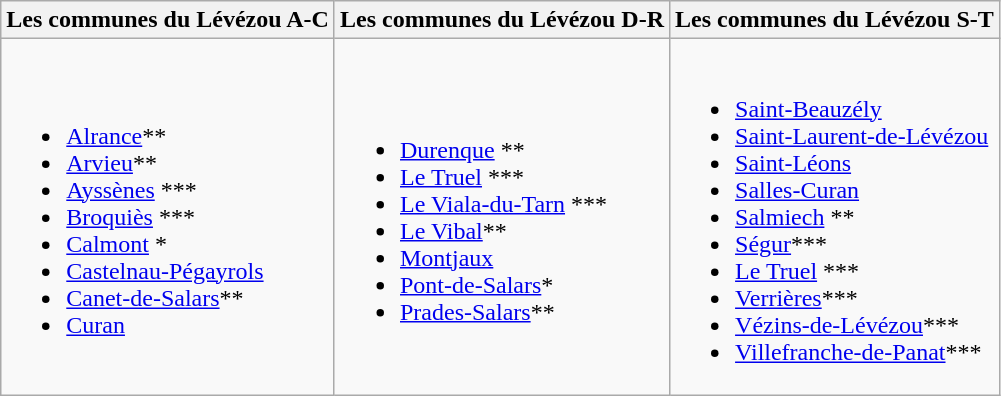<table class="wikitable">
<tr>
<th>Les communes du Lévézou A-C</th>
<th>Les communes du Lévézou D-R</th>
<th>Les communes du Lévézou S-T</th>
</tr>
<tr>
<td><br><ul><li><a href='#'>Alrance</a>**</li><li><a href='#'>Arvieu</a>**</li><li><a href='#'>Ayssènes</a> ***</li><li><a href='#'>Broquiès</a> ***</li><li><a href='#'>Calmont</a> *</li><li><a href='#'>Castelnau-Pégayrols</a></li><li><a href='#'>Canet-de-Salars</a>**</li><li><a href='#'>Curan</a></li></ul></td>
<td><br><ul><li><a href='#'>Durenque</a> **</li><li><a href='#'>Le Truel</a> ***</li><li><a href='#'>Le Viala-du-Tarn</a> ***</li><li><a href='#'>Le Vibal</a>**</li><li><a href='#'>Montjaux</a></li><li><a href='#'>Pont-de-Salars</a>*</li><li><a href='#'>Prades-Salars</a>**</li></ul></td>
<td><br><ul><li><a href='#'>Saint-Beauzély</a></li><li><a href='#'>Saint-Laurent-de-Lévézou</a></li><li><a href='#'>Saint-Léons</a></li><li><a href='#'>Salles-Curan</a></li><li><a href='#'>Salmiech</a> **</li><li><a href='#'>Ségur</a>***</li><li><a href='#'>Le Truel</a> ***</li><li><a href='#'>Verrières</a>***</li><li><a href='#'>Vézins-de-Lévézou</a>***</li><li><a href='#'>Villefranche-de-Panat</a>***</li></ul></td>
</tr>
</table>
